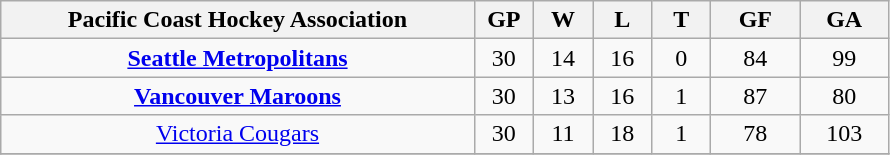<table class="wikitable" style="text-align:center;">
<tr>
<th bgcolor="#DDDDFF" width="40%">Pacific Coast Hockey Association</th>
<th bgcolor="#DDDDFF" width="5%">GP</th>
<th bgcolor="#DDDDFF" width="5%">W</th>
<th bgcolor="#DDDDFF" width="5%">L</th>
<th bgcolor="#DDDDFF" width="5%">T</th>
<th bgcolor="#DDDDFF" width="7.5%">GF</th>
<th bgcolor="#DDDDFF" width="7.5%">GA</th>
</tr>
<tr>
<td><strong><a href='#'>Seattle Metropolitans</a></strong></td>
<td>30</td>
<td>14</td>
<td>16</td>
<td>0</td>
<td>84</td>
<td>99</td>
</tr>
<tr>
<td><strong><a href='#'>Vancouver Maroons</a></strong></td>
<td>30</td>
<td>13</td>
<td>16</td>
<td>1</td>
<td>87</td>
<td>80</td>
</tr>
<tr>
<td><a href='#'>Victoria Cougars</a></td>
<td>30</td>
<td>11</td>
<td>18</td>
<td>1</td>
<td>78</td>
<td>103</td>
</tr>
<tr>
</tr>
</table>
